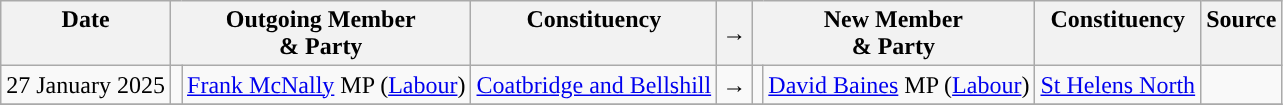<table class="wikitable">
<tr>
<th valign="top">Date</th>
<th colspan="2" valign="top">Outgoing Member<br>& Party</th>
<th valign="top">Constituency</th>
<th>→</th>
<th colspan="2" valign="top">New Member<br>& Party</th>
<th valign="top">Constituency</th>
<th valign="top">Source</th>
</tr>
<tr>
<td nowrap>27 January 2025</td>
<td style="color:inherit;background:"></td>
<td><a href='#'>Frank McNally</a> MP (<a href='#'>Labour</a>)</td>
<td><a href='#'>Coatbridge and Bellshill</a></td>
<td>→</td>
<td style="color:inherit;background:"></td>
<td><a href='#'>David Baines</a> MP (<a href='#'>Labour</a>)</td>
<td><a href='#'>St Helens North</a></td>
<td></td>
</tr>
<tr>
</tr>
</table>
